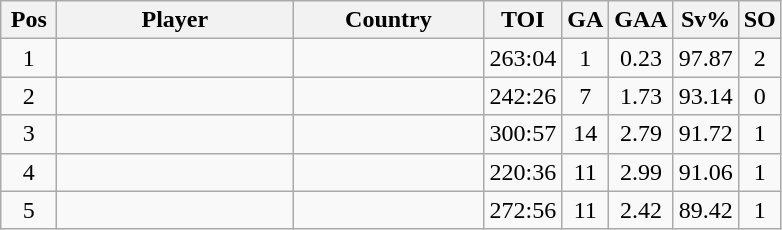<table class="wikitable sortable" style="text-align: center;">
<tr>
<th width="30">Pos</th>
<th width="150">Player</th>
<th width="120">Country</th>
<th width="20">TOI</th>
<th width="20">GA</th>
<th width="20">GAA</th>
<th width="20">Sv%</th>
<th width="20">SO</th>
</tr>
<tr>
<td>1</td>
<td align="left"></td>
<td align="left"></td>
<td>263:04</td>
<td>1</td>
<td>0.23</td>
<td>97.87</td>
<td>2</td>
</tr>
<tr>
<td>2</td>
<td align="left"></td>
<td align="left"></td>
<td>242:26</td>
<td>7</td>
<td>1.73</td>
<td>93.14</td>
<td>0</td>
</tr>
<tr>
<td>3</td>
<td align="left"></td>
<td align="left"></td>
<td>300:57</td>
<td>14</td>
<td>2.79</td>
<td>91.72</td>
<td>1</td>
</tr>
<tr>
<td>4</td>
<td align="left"></td>
<td align="left"></td>
<td>220:36</td>
<td>11</td>
<td>2.99</td>
<td>91.06</td>
<td>1</td>
</tr>
<tr>
<td>5</td>
<td align="left"></td>
<td align="left"></td>
<td>272:56</td>
<td>11</td>
<td>2.42</td>
<td>89.42</td>
<td>1</td>
</tr>
</table>
